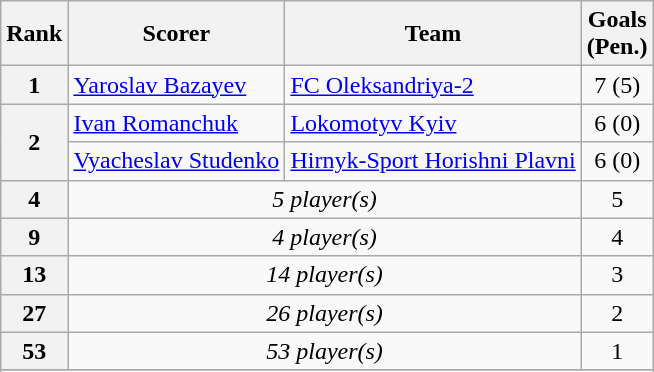<table class="wikitable">
<tr>
<th>Rank</th>
<th>Scorer</th>
<th>Team</th>
<th>Goals<br>(Pen.)</th>
</tr>
<tr>
<th align=center rowspan=1>1</th>
<td><a href='#'>Yaroslav Bazayev</a></td>
<td><a href='#'>FC Oleksandriya-2</a></td>
<td align=center>7 (5)</td>
</tr>
<tr>
<th align=center rowspan=2>2</th>
<td><a href='#'>Ivan Romanchuk</a></td>
<td><a href='#'>Lokomotyv Kyiv</a></td>
<td align=center>6 (0)</td>
</tr>
<tr>
<td><a href='#'>Vyacheslav Studenko</a></td>
<td><a href='#'>Hirnyk-Sport Horishni Plavni</a></td>
<td align=center>6 (0)</td>
</tr>
<tr>
<th align=center rowspan=1>4</th>
<td colspan=2 align=center><em>5 player(s)</em></td>
<td align=center>5</td>
</tr>
<tr>
<th align=center rowspan=1>9</th>
<td colspan=2 align=center><em>4 player(s)</em></td>
<td align=center>4</td>
</tr>
<tr>
<th align=center rowspan=1>13</th>
<td colspan=2 align=center><em>14 player(s)</em></td>
<td align=center>3</td>
</tr>
<tr>
<th align=center rowspan=1>27</th>
<td colspan=2 align=center><em>26 player(s)</em></td>
<td align=center>2</td>
</tr>
<tr>
<th align=center rowspan=1>53</th>
<td colspan=2 align=center><em>53 player(s)</em></td>
<td align=center>1</td>
</tr>
<tr>
</tr>
<tr>
</tr>
</table>
